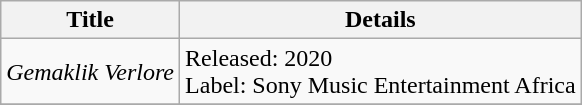<table class="wikitable">
<tr>
<th>Title</th>
<th>Details</th>
</tr>
<tr>
<td><em>Gemaklik Verlore</em></td>
<td>Released: 2020<br>Label: Sony Music Entertainment Africa</td>
</tr>
<tr>
</tr>
</table>
